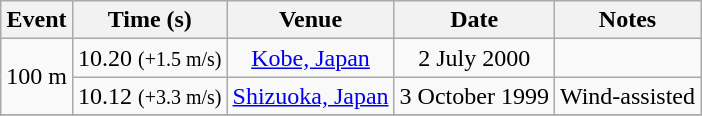<table class="wikitable" style=text-align:center>
<tr>
<th>Event</th>
<th>Time (s)</th>
<th>Venue</th>
<th>Date</th>
<th>Notes</th>
</tr>
<tr>
<td rowspan=2>100 m</td>
<td>10.20 <small>(+1.5 m/s)</small></td>
<td><a href='#'>Kobe, Japan</a></td>
<td>2 July 2000</td>
<td></td>
</tr>
<tr>
<td>10.12 <small>(+3.3 m/s)</small></td>
<td><a href='#'>Shizuoka, Japan</a></td>
<td>3 October 1999</td>
<td>Wind-assisted</td>
</tr>
<tr>
</tr>
</table>
